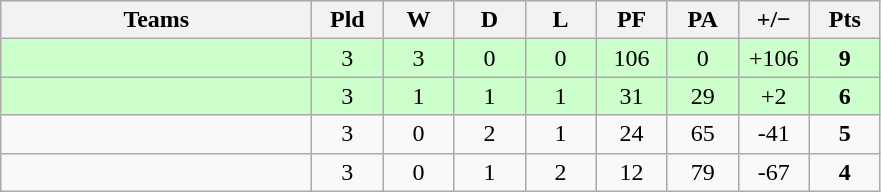<table class="wikitable" style="text-align: center;">
<tr>
<th width="200">Teams</th>
<th width="40">Pld</th>
<th width="40">W</th>
<th width="40">D</th>
<th width="40">L</th>
<th width="40">PF</th>
<th width="40">PA</th>
<th width="40">+/−</th>
<th width="40">Pts</th>
</tr>
<tr bgcolor=#ccffcc>
<td align=left></td>
<td>3</td>
<td>3</td>
<td>0</td>
<td>0</td>
<td>106</td>
<td>0</td>
<td>+106</td>
<td><strong>9</strong></td>
</tr>
<tr bgcolor=#ccffcc>
<td align=left></td>
<td>3</td>
<td>1</td>
<td>1</td>
<td>1</td>
<td>31</td>
<td>29</td>
<td>+2</td>
<td><strong>6</strong></td>
</tr>
<tr>
<td align=left></td>
<td>3</td>
<td>0</td>
<td>2</td>
<td>1</td>
<td>24</td>
<td>65</td>
<td>-41</td>
<td><strong>5</strong></td>
</tr>
<tr>
<td align=left></td>
<td>3</td>
<td>0</td>
<td>1</td>
<td>2</td>
<td>12</td>
<td>79</td>
<td>-67</td>
<td><strong>4</strong></td>
</tr>
</table>
